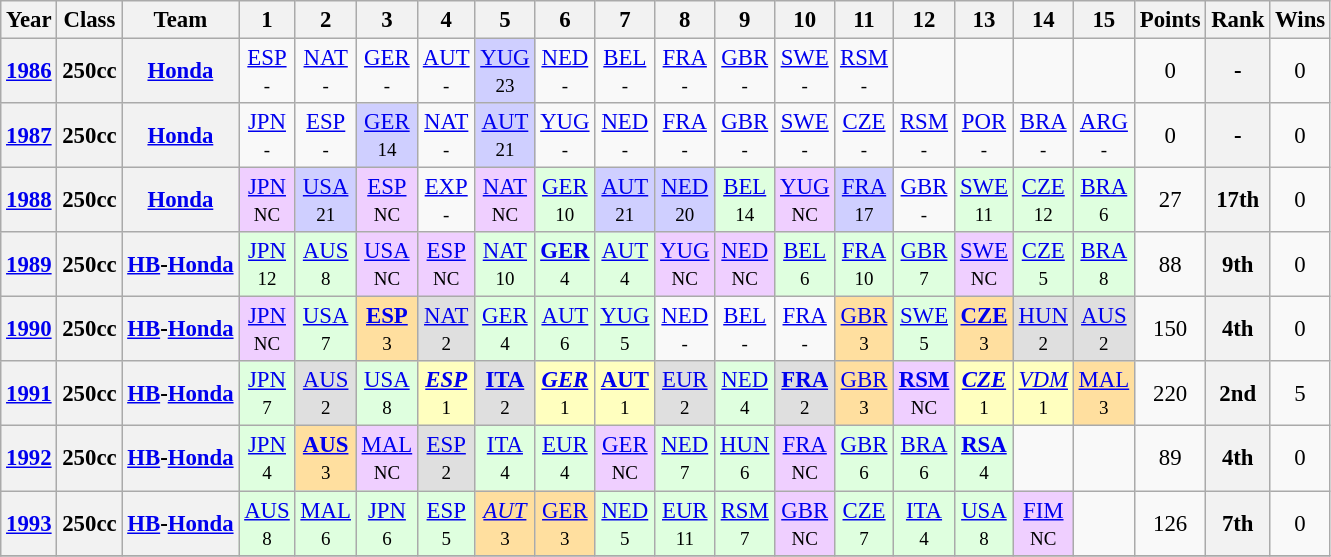<table class="wikitable" style="text-align:center; font-size:95%">
<tr>
<th>Year</th>
<th>Class</th>
<th>Team</th>
<th>1</th>
<th>2</th>
<th>3</th>
<th>4</th>
<th>5</th>
<th>6</th>
<th>7</th>
<th>8</th>
<th>9</th>
<th>10</th>
<th>11</th>
<th>12</th>
<th>13</th>
<th>14</th>
<th>15</th>
<th>Points</th>
<th>Rank</th>
<th>Wins</th>
</tr>
<tr>
<th><a href='#'>1986</a></th>
<th>250cc</th>
<th><a href='#'>Honda</a></th>
<td><a href='#'>ESP</a><br><small>-</small></td>
<td><a href='#'>NAT</a><br><small>-</small></td>
<td><a href='#'>GER</a><br><small>-</small></td>
<td><a href='#'>AUT</a><br><small>-</small></td>
<td style="background:#CFCFFF;"><a href='#'>YUG</a><br><small>23</small></td>
<td><a href='#'>NED</a><br><small>-</small></td>
<td><a href='#'>BEL</a><br><small>-</small></td>
<td><a href='#'>FRA</a><br><small>-</small></td>
<td><a href='#'>GBR</a><br><small>-</small></td>
<td><a href='#'>SWE</a><br><small>-</small></td>
<td><a href='#'>RSM</a><br><small>-</small></td>
<td></td>
<td></td>
<td></td>
<td></td>
<td>0</td>
<th>-</th>
<td>0</td>
</tr>
<tr>
<th><a href='#'>1987</a></th>
<th>250cc</th>
<th><a href='#'>Honda</a></th>
<td><a href='#'>JPN</a><br><small>-</small></td>
<td><a href='#'>ESP</a><br><small>-</small></td>
<td style="background:#CFCFFF;"><a href='#'>GER</a><br><small>14</small></td>
<td><a href='#'>NAT</a><br><small>-</small></td>
<td style="background:#CFCFFF;"><a href='#'>AUT</a><br><small>21</small></td>
<td><a href='#'>YUG</a><br><small>-</small></td>
<td><a href='#'>NED</a><br><small>-</small></td>
<td><a href='#'>FRA</a><br><small>-</small></td>
<td><a href='#'>GBR</a><br><small>-</small></td>
<td><a href='#'>SWE</a><br><small>-</small></td>
<td><a href='#'>CZE</a><br><small>-</small></td>
<td><a href='#'>RSM</a><br><small>-</small></td>
<td><a href='#'>POR</a><br><small>-</small></td>
<td><a href='#'>BRA</a><br><small>-</small></td>
<td><a href='#'>ARG</a><br><small>-</small></td>
<td>0</td>
<th>-</th>
<td>0</td>
</tr>
<tr>
<th><a href='#'>1988</a></th>
<th>250cc</th>
<th><a href='#'>Honda</a></th>
<td style="background:#EFCFFF;"><a href='#'>JPN</a><br><small>NC</small></td>
<td style="background:#CFCFFF;"><a href='#'>USA</a><br><small>21</small></td>
<td style="background:#EFCFFF;"><a href='#'>ESP</a><br><small>NC</small></td>
<td><a href='#'>EXP</a><br><small>-</small></td>
<td style="background:#EFCFFF;"><a href='#'>NAT</a><br><small>NC</small></td>
<td style="background:#DFFFDF;"><a href='#'>GER</a><br><small>10</small></td>
<td style="background:#CFCFFF;"><a href='#'>AUT</a><br><small>21</small></td>
<td style="background:#CFCFFF;"><a href='#'>NED</a><br><small>20</small></td>
<td style="background:#DFFFDF;"><a href='#'>BEL</a><br><small>14</small></td>
<td style="background:#EFCFFF;"><a href='#'>YUG</a><br><small>NC</small></td>
<td style="background:#CFCFFF;"><a href='#'>FRA</a><br><small>17</small></td>
<td><a href='#'>GBR</a><br><small>-</small></td>
<td style="background:#DFFFDF;"><a href='#'>SWE</a><br><small>11</small></td>
<td style="background:#DFFFDF;"><a href='#'>CZE</a><br><small>12</small></td>
<td style="background:#DFFFDF;"><a href='#'>BRA</a><br><small>6</small></td>
<td>27</td>
<th>17th</th>
<td>0</td>
</tr>
<tr>
<th><a href='#'>1989</a></th>
<th>250cc</th>
<th><a href='#'>HB</a>-<a href='#'>Honda</a></th>
<td style="background:#DFFFDF;"><a href='#'>JPN</a><br><small>12</small></td>
<td style="background:#DFFFDF;"><a href='#'>AUS</a><br><small>8</small></td>
<td style="background:#EFCFFF;"><a href='#'>USA</a><br><small>NC</small></td>
<td style="background:#EFCFFF;"><a href='#'>ESP</a><br><small>NC</small></td>
<td style="background:#DFFFDF;"><a href='#'>NAT</a><br><small>10</small></td>
<td style="background:#DFFFDF;"><strong><a href='#'>GER</a></strong><br><small>4</small></td>
<td style="background:#DFFFDF;"><a href='#'>AUT</a><br><small>4</small></td>
<td style="background:#EFCFFF;"><a href='#'>YUG</a><br><small>NC</small></td>
<td style="background:#EFCFFF;"><a href='#'>NED</a><br><small>NC</small></td>
<td style="background:#DFFFDF;"><a href='#'>BEL</a><br><small>6</small></td>
<td style="background:#DFFFDF;"><a href='#'>FRA</a><br><small>10</small></td>
<td style="background:#DFFFDF;"><a href='#'>GBR</a><br><small>7</small></td>
<td style="background:#EFCFFF;"><a href='#'>SWE</a><br><small>NC</small></td>
<td style="background:#DFFFDF;"><a href='#'>CZE</a><br><small>5</small></td>
<td style="background:#DFFFDF;"><a href='#'>BRA</a><br><small>8</small></td>
<td>88</td>
<th>9th</th>
<td>0</td>
</tr>
<tr>
<th><a href='#'>1990</a></th>
<th>250cc</th>
<th><a href='#'>HB</a>-<a href='#'>Honda</a></th>
<td style="background:#EFCFFF;"><a href='#'>JPN</a><br><small>NC</small></td>
<td style="background:#DFFFDF;"><a href='#'>USA</a><br><small>7</small></td>
<td style="background:#FFDF9F;"><strong><a href='#'>ESP</a></strong><br><small>3</small></td>
<td style="background:#DFDFDF;"><a href='#'>NAT</a><br><small>2</small></td>
<td style="background:#DFFFDF;"><a href='#'>GER</a><br><small>4</small></td>
<td style="background:#DFFFDF;"><a href='#'>AUT</a><br><small>6</small></td>
<td style="background:#DFFFDF;"><a href='#'>YUG</a><br><small>5</small></td>
<td><a href='#'>NED</a><br><small>-</small></td>
<td><a href='#'>BEL</a><br><small>-</small></td>
<td><a href='#'>FRA</a><br><small>-</small></td>
<td style="background:#FFDF9F;"><a href='#'>GBR</a><br><small>3</small></td>
<td style="background:#DFFFDF;"><a href='#'>SWE</a><br><small>5</small></td>
<td style="background:#FFDF9F;"><strong><a href='#'>CZE</a></strong><br><small>3</small></td>
<td style="background:#DFDFDF;"><a href='#'>HUN</a><br><small>2</small></td>
<td style="background:#DFDFDF;"><a href='#'>AUS</a><br><small>2</small></td>
<td>150</td>
<th>4th</th>
<td>0</td>
</tr>
<tr>
<th><a href='#'>1991</a></th>
<th>250cc</th>
<th><a href='#'>HB</a>-<a href='#'>Honda</a></th>
<td style="background:#DFFFDF;"><a href='#'>JPN</a><br><small>7</small></td>
<td style="background:#DFDFDF;"><a href='#'>AUS</a><br><small>2</small></td>
<td style="background:#DFFFDF;"><a href='#'>USA</a><br><small>8</small></td>
<td style="background:#FFFFBF;"><strong><em><a href='#'>ESP</a></em></strong><br><small>1</small></td>
<td style="background:#DFDFDF;"><strong><a href='#'>ITA</a></strong><br><small>2</small></td>
<td style="background:#FFFFBF;"><strong><em><a href='#'>GER</a></em></strong><br><small>1</small></td>
<td style="background:#FFFFBF;"><strong><a href='#'>AUT</a></strong><br><small>1</small></td>
<td style="background:#DFDFDF;"><a href='#'>EUR</a><br><small>2</small></td>
<td style="background:#DFFFDF;"><a href='#'>NED</a><br><small>4</small></td>
<td style="background:#DFDFDF;"><strong><a href='#'>FRA</a></strong><br><small>2</small></td>
<td style="background:#FFDF9F;"><a href='#'>GBR</a><br><small>3</small></td>
<td style="background:#EFCFFF;"><strong><a href='#'>RSM</a></strong><br><small>NC</small></td>
<td style="background:#FFFFBF;"><strong><em><a href='#'>CZE</a></em></strong><br><small>1</small></td>
<td style="background:#FFFFBF;"><em><a href='#'>VDM</a></em><br><small>1</small></td>
<td style="background:#FFDF9F;"><a href='#'>MAL</a><br><small>3</small></td>
<td>220</td>
<th>2nd</th>
<td>5</td>
</tr>
<tr>
<th><a href='#'>1992</a></th>
<th>250cc</th>
<th><a href='#'>HB</a>-<a href='#'>Honda</a></th>
<td style="background:#DFFFDF;"><a href='#'>JPN</a><br><small>4</small></td>
<td style="background:#FFDF9F;"><strong><a href='#'>AUS</a></strong><br><small>3</small></td>
<td style="background:#EFCFFF;"><a href='#'>MAL</a><br><small>NC</small></td>
<td style="background:#DFDFDF;"><a href='#'>ESP</a><br><small>2</small></td>
<td style="background:#DFFFDF;"><a href='#'>ITA</a><br><small>4</small></td>
<td style="background:#DFFFDF;"><a href='#'>EUR</a><br><small>4</small></td>
<td style="background:#EFCFFF;"><a href='#'>GER</a><br><small>NC</small></td>
<td style="background:#DFFFDF;"><a href='#'>NED</a><br><small>7</small></td>
<td style="background:#DFFFDF;"><a href='#'>HUN</a><br><small>6</small></td>
<td style="background:#EFCFFF;"><a href='#'>FRA</a><br><small>NC</small></td>
<td style="background:#DFFFDF;"><a href='#'>GBR</a><br><small>6</small></td>
<td style="background:#DFFFDF;"><a href='#'>BRA</a><br><small>6</small></td>
<td style="background:#DFFFDF;"><strong><a href='#'>RSA</a></strong><br><small>4</small></td>
<td></td>
<td></td>
<td>89</td>
<th>4th</th>
<td>0</td>
</tr>
<tr>
<th><a href='#'>1993</a></th>
<th>250cc</th>
<th><a href='#'>HB</a>-<a href='#'>Honda</a></th>
<td style="background:#DFFFDF;"><a href='#'>AUS</a><br><small>8</small></td>
<td style="background:#DFFFDF;"><a href='#'>MAL</a><br><small>6</small></td>
<td style="background:#DFFFDF;"><a href='#'>JPN</a><br><small>6</small></td>
<td style="background:#DFFFDF;"><a href='#'>ESP</a><br><small>5</small></td>
<td style="background:#FFDF9F;"><em><a href='#'>AUT</a></em><br><small>3</small></td>
<td style="background:#FFDF9F;"><a href='#'>GER</a><br><small>3</small></td>
<td style="background:#DFFFDF;"><a href='#'>NED</a><br><small>5</small></td>
<td style="background:#DFFFDF;"><a href='#'>EUR</a><br><small>11</small></td>
<td style="background:#DFFFDF;"><a href='#'>RSM</a><br><small>7</small></td>
<td style="background:#EFCFFF;"><a href='#'>GBR</a><br><small>NC</small></td>
<td style="background:#DFFFDF;"><a href='#'>CZE</a><br><small>7</small></td>
<td style="background:#DFFFDF;"><a href='#'>ITA</a><br><small>4</small></td>
<td style="background:#DFFFDF;"><a href='#'>USA</a><br><small>8</small></td>
<td style="background:#EFCFFF;"><a href='#'>FIM</a><br><small>NC</small></td>
<td></td>
<td>126</td>
<th>7th</th>
<td>0</td>
</tr>
<tr>
</tr>
</table>
